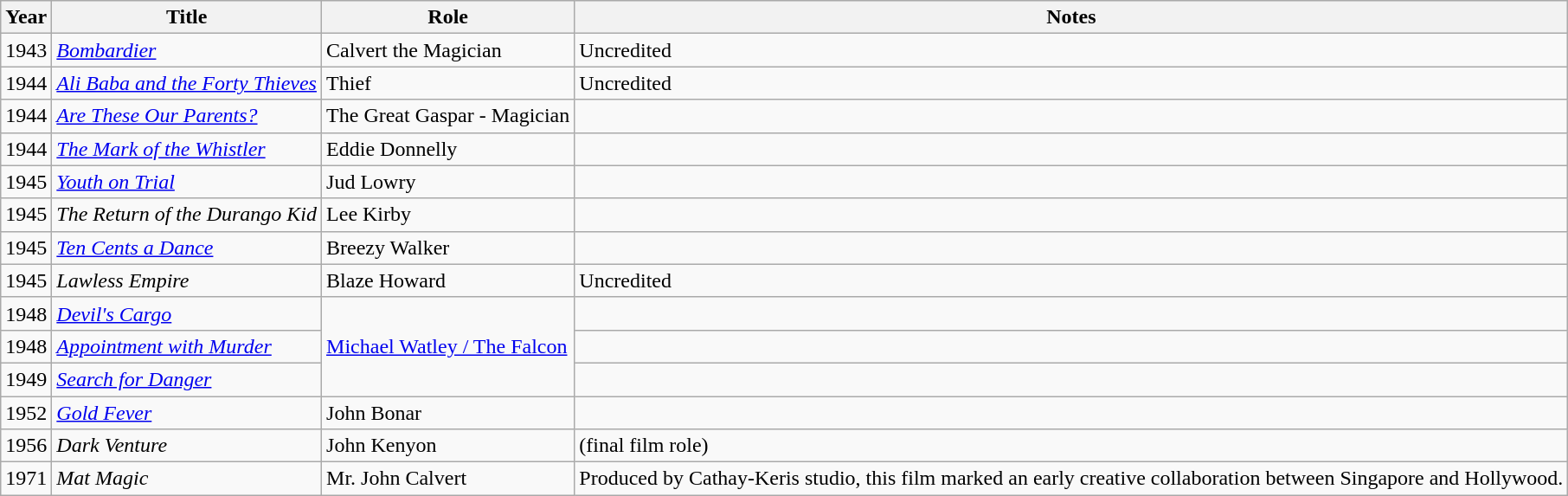<table class="wikitable sortable">
<tr>
<th scope="col">Year</th>
<th scope="col">Title</th>
<th scope="col">Role</th>
<th scope="col" class="unsortable">Notes</th>
</tr>
<tr>
<td>1943</td>
<td><em><a href='#'>Bombardier</a></em></td>
<td>Calvert the Magician</td>
<td>Uncredited</td>
</tr>
<tr>
<td>1944</td>
<td><em><a href='#'>Ali Baba and the Forty Thieves</a></em></td>
<td>Thief</td>
<td>Uncredited</td>
</tr>
<tr>
<td>1944</td>
<td><em><a href='#'>Are These Our Parents?</a></em></td>
<td>The Great Gaspar - Magician</td>
<td></td>
</tr>
<tr>
<td>1944</td>
<td><em><a href='#'>The Mark of the Whistler</a></em></td>
<td>Eddie Donnelly</td>
<td></td>
</tr>
<tr>
<td>1945</td>
<td><em><a href='#'>Youth on Trial</a></em></td>
<td>Jud Lowry</td>
<td></td>
</tr>
<tr>
<td>1945</td>
<td><em>The Return of the Durango Kid</em></td>
<td>Lee Kirby</td>
<td></td>
</tr>
<tr>
<td>1945</td>
<td><em><a href='#'>Ten Cents a Dance</a></em></td>
<td>Breezy Walker</td>
<td></td>
</tr>
<tr>
<td>1945</td>
<td><em>Lawless Empire</em></td>
<td>Blaze Howard</td>
<td>Uncredited</td>
</tr>
<tr>
<td>1948</td>
<td><em><a href='#'>Devil's Cargo</a></em></td>
<td rowspan="3"><a href='#'>Michael Watley / The Falcon</a></td>
<td></td>
</tr>
<tr>
<td>1948</td>
<td><em><a href='#'>Appointment with Murder</a></em></td>
<td></td>
</tr>
<tr>
<td>1949</td>
<td><em><a href='#'>Search for Danger</a></em></td>
<td></td>
</tr>
<tr>
<td>1952</td>
<td><em><a href='#'>Gold Fever</a></em></td>
<td>John Bonar</td>
<td></td>
</tr>
<tr>
<td>1956</td>
<td><em>Dark Venture</em></td>
<td>John Kenyon</td>
<td>(final film role)</td>
</tr>
<tr>
<td>1971</td>
<td><em>Mat Magic </em></td>
<td>Mr. John Calvert</td>
<td>Produced by Cathay-Keris studio, this film marked an early creative collaboration between Singapore and Hollywood.</td>
</tr>
</table>
